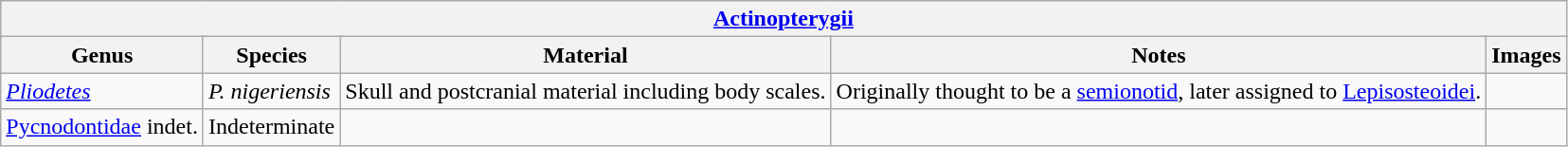<table class="wikitable">
<tr>
<th colspan="5"><a href='#'>Actinopterygii</a></th>
</tr>
<tr>
<th>Genus</th>
<th>Species</th>
<th>Material</th>
<th>Notes</th>
<th>Images</th>
</tr>
<tr>
<td><em><a href='#'>Pliodetes</a></em></td>
<td><em>P. nigeriensis</em></td>
<td>Skull and postcranial material including body scales.</td>
<td>Originally thought to be a <a href='#'>semionotid</a>, later assigned to <a href='#'>Lepisosteoidei</a>.</td>
<td></td>
</tr>
<tr>
<td><a href='#'>Pycnodontidae</a> indet.</td>
<td>Indeterminate</td>
<td></td>
<td></td>
<td></td>
</tr>
</table>
